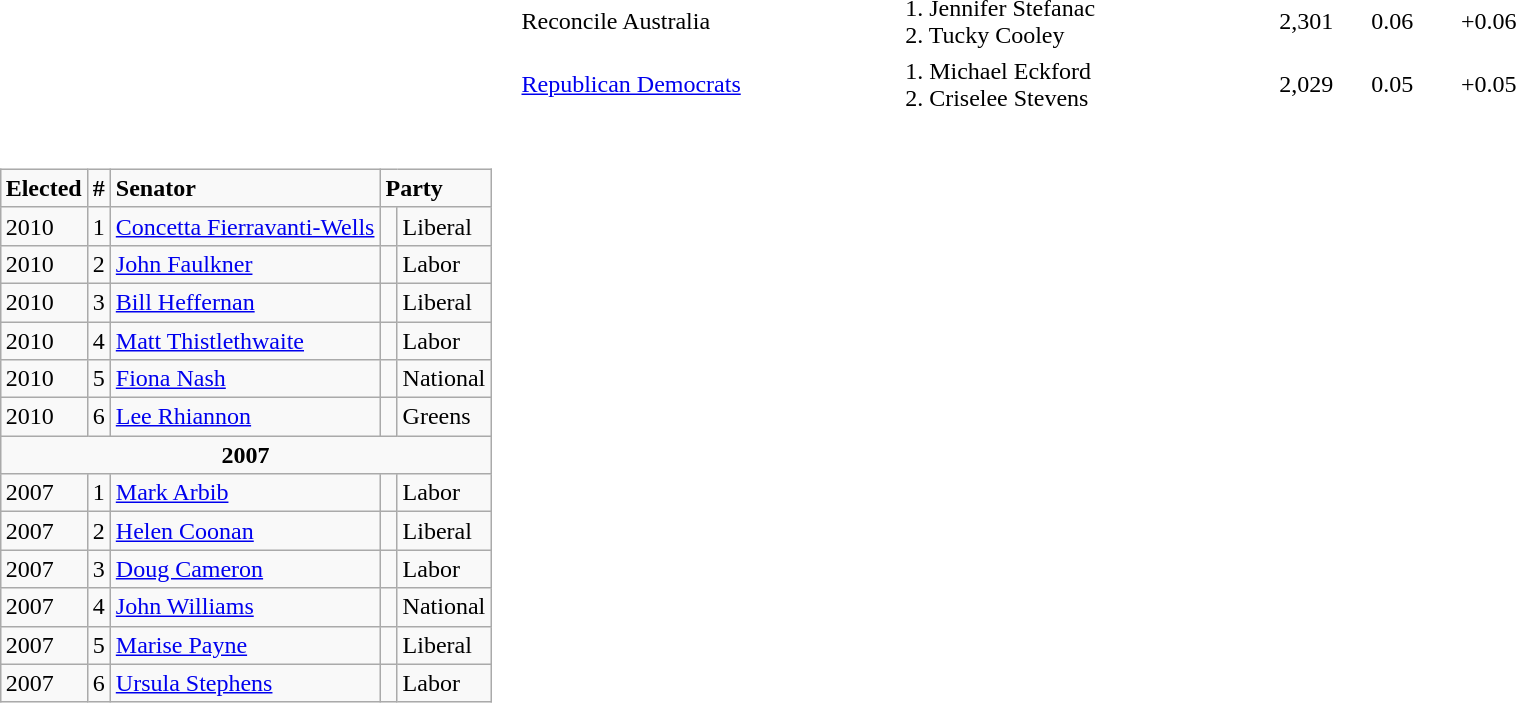<table style="width:100%;">
<tr>
<td><br>
<br><br><br><br><br><br><br><br><br><br><br><br><br><br><br><br><br><br><br><br><br><br></td>
</tr>
<tr>
<td> </td>
<td style="text-align:left;">Reconcile Australia</td>
<td style="text-align:left;">1. Jennifer Stefanac <br> 2. Tucky Cooley</td>
<td style="text-align:right;">2,301</td>
<td style="text-align:right;">0.06</td>
<td style="text-align:right;">+0.06</td>
</tr>
<tr>
</tr>
<tr>
<td> </td>
<td style="text-align:left;"><a href='#'>Republican Democrats</a></td>
<td style="text-align:left;">1. Michael Eckford <br> 2. Criselee Stevens</td>
<td style="text-align:right;">2,029</td>
<td style="text-align:right;">0.05</td>
<td style="text-align:right;">+0.05</td>
</tr>
<tr>
<td align=right><br><table class="wikitable">
<tr>
<td><strong>Elected</strong></td>
<td><strong>#</strong></td>
<td><strong>Senator</strong></td>
<td colspan="2"><strong>Party</strong></td>
</tr>
<tr>
<td>2010</td>
<td>1</td>
<td><a href='#'>Concetta Fierravanti-Wells</a></td>
<td> </td>
<td>Liberal</td>
</tr>
<tr>
<td>2010</td>
<td>2</td>
<td><a href='#'>John Faulkner</a></td>
<td> </td>
<td>Labor</td>
</tr>
<tr>
<td>2010</td>
<td>3</td>
<td><a href='#'>Bill Heffernan</a></td>
<td> </td>
<td>Liberal</td>
</tr>
<tr>
<td>2010</td>
<td>4</td>
<td><a href='#'>Matt Thistlethwaite</a></td>
<td> </td>
<td>Labor</td>
</tr>
<tr>
<td>2010</td>
<td>5</td>
<td><a href='#'>Fiona Nash</a></td>
<td> </td>
<td>National</td>
</tr>
<tr>
<td>2010</td>
<td>6</td>
<td><a href='#'>Lee Rhiannon</a></td>
<td> </td>
<td>Greens</td>
</tr>
<tr>
<td style="text-align:center;" colspan="5"><strong>2007</strong></td>
</tr>
<tr>
<td>2007</td>
<td>1</td>
<td><a href='#'>Mark Arbib</a></td>
<td> </td>
<td>Labor</td>
</tr>
<tr>
<td>2007</td>
<td>2</td>
<td><a href='#'>Helen Coonan</a></td>
<td> </td>
<td>Liberal</td>
</tr>
<tr>
<td>2007</td>
<td>3</td>
<td><a href='#'>Doug Cameron</a></td>
<td> </td>
<td>Labor</td>
</tr>
<tr>
<td>2007</td>
<td>4</td>
<td><a href='#'>John Williams</a></td>
<td> </td>
<td>National</td>
</tr>
<tr>
<td>2007</td>
<td>5</td>
<td><a href='#'>Marise Payne</a></td>
<td> </td>
<td>Liberal</td>
</tr>
<tr>
<td>2007</td>
<td>6</td>
<td><a href='#'>Ursula Stephens</a></td>
<td> </td>
<td>Labor</td>
</tr>
</table>
</td>
</tr>
</table>
